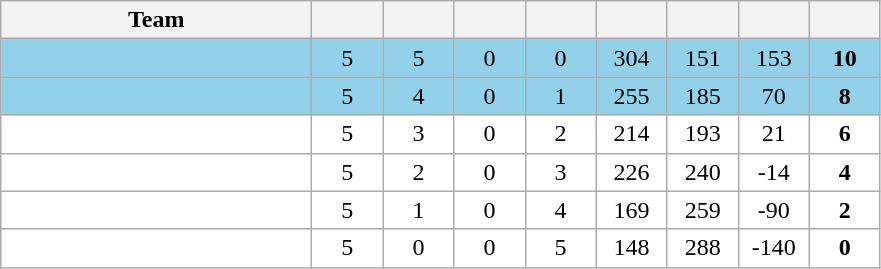<table class=wikitable style="text-align:center">
<tr>
<th width=200>Team</th>
<th width=40></th>
<th width=40></th>
<th width=40></th>
<th width=40></th>
<th width=40></th>
<th width=40></th>
<th width=40></th>
<th width=40></th>
</tr>
<tr style="background:#93d0ea;">
<td align=left></td>
<td>5</td>
<td>5</td>
<td>0</td>
<td>0</td>
<td>304</td>
<td>151</td>
<td>153</td>
<td><strong>10</strong></td>
</tr>
<tr style="background:#93d0ea;">
<td align=left></td>
<td>5</td>
<td>4</td>
<td>0</td>
<td>1</td>
<td>255</td>
<td>185</td>
<td>70</td>
<td><strong>8</strong></td>
</tr>
<tr style="background:white;">
<td align=left></td>
<td>5</td>
<td>3</td>
<td>0</td>
<td>2</td>
<td>214</td>
<td>193</td>
<td>21</td>
<td><strong>6</strong></td>
</tr>
<tr style="background:white;">
<td align=left></td>
<td>5</td>
<td>2</td>
<td>0</td>
<td>3</td>
<td>226</td>
<td>240</td>
<td>-14</td>
<td><strong>4</strong></td>
</tr>
<tr style="background:white;">
<td align=left></td>
<td>5</td>
<td>1</td>
<td>0</td>
<td>4</td>
<td>169</td>
<td>259</td>
<td>-90</td>
<td><strong>2</strong></td>
</tr>
<tr style="background:white;">
<td align=left></td>
<td>5</td>
<td>0</td>
<td>0</td>
<td>5</td>
<td>148</td>
<td>288</td>
<td>-140</td>
<td><strong>0</strong></td>
</tr>
</table>
